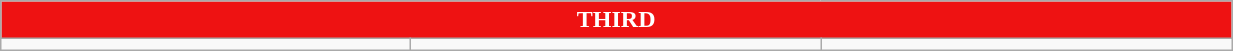<table class="wikitable collapsible collapsed" style="width:65%">
<tr>
<th colspan=16 ! style="color:white; background:#EE1212">THIRD</th>
</tr>
<tr>
<td></td>
<td></td>
<td></td>
</tr>
</table>
